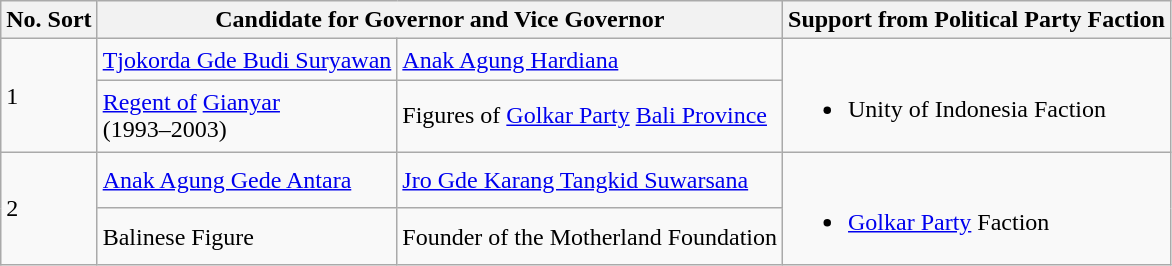<table class="wikitable sortable">
<tr>
<th>No. Sort</th>
<th colspan="2">Candidate for Governor and Vice Governor</th>
<th>Support from Political Party Faction</th>
</tr>
<tr>
<td rowspan="2">1</td>
<td><a href='#'>Tjokorda Gde Budi Suryawan</a></td>
<td><a href='#'>Anak Agung Hardiana</a></td>
<td rowspan="2"><br><ul><li>Unity of Indonesia Faction</li></ul></td>
</tr>
<tr>
<td><a href='#'>Regent of</a> <a href='#'>Gianyar</a><br>(1993–2003)</td>
<td>Figures of <a href='#'>Golkar Party</a> <a href='#'>Bali Province</a></td>
</tr>
<tr>
<td rowspan="2">2</td>
<td><a href='#'>Anak Agung Gede Antara</a></td>
<td><a href='#'>Jro Gde Karang Tangkid Suwarsana</a></td>
<td rowspan="2"><br><ul><li><a href='#'>Golkar Party</a> Faction</li></ul></td>
</tr>
<tr>
<td>Balinese Figure</td>
<td>Founder of the Motherland Foundation</td>
</tr>
</table>
